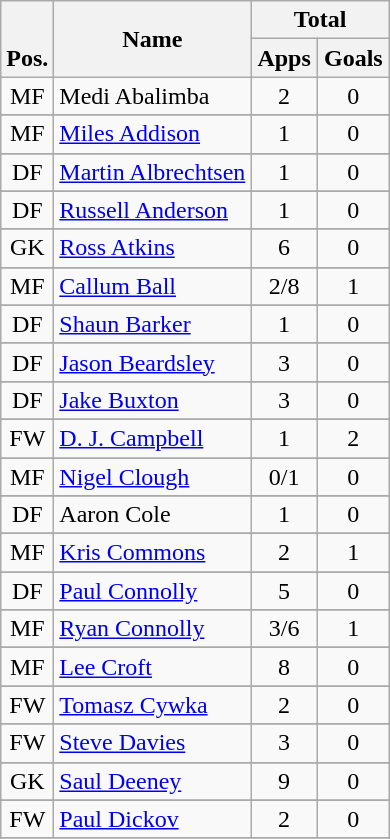<table class="wikitable" style="text-align:center">
<tr>
<th rowspan="2" valign="bottom">Pos.</th>
<th rowspan="2">Name</th>
<th colspan="2" width="85">Total</th>
</tr>
<tr>
<th>Apps</th>
<th>Goals</th>
</tr>
<tr>
<td>MF</td>
<td align="left">Medi Abalimba</td>
<td>2</td>
<td>0</td>
</tr>
<tr>
</tr>
<tr>
<td>MF</td>
<td align="left"><a href='#'>Miles Addison</a></td>
<td>1</td>
<td>0</td>
</tr>
<tr>
</tr>
<tr>
<td>DF</td>
<td align="left"><a href='#'>Martin Albrechtsen</a></td>
<td>1</td>
<td>0</td>
</tr>
<tr>
</tr>
<tr>
<td>DF</td>
<td align="left"><a href='#'>Russell Anderson</a></td>
<td>1</td>
<td>0</td>
</tr>
<tr>
</tr>
<tr>
<td>GK</td>
<td align="left"><a href='#'>Ross Atkins</a></td>
<td>6</td>
<td>0</td>
</tr>
<tr>
</tr>
<tr>
<td>MF</td>
<td align="left"><a href='#'>Callum Ball</a></td>
<td>2/8</td>
<td>1</td>
</tr>
<tr>
</tr>
<tr>
<td>DF</td>
<td align="left"><a href='#'>Shaun Barker</a></td>
<td>1</td>
<td>0</td>
</tr>
<tr>
</tr>
<tr>
<td>DF</td>
<td align="left"><a href='#'>Jason Beardsley</a></td>
<td>3</td>
<td>0</td>
</tr>
<tr>
</tr>
<tr>
<td>DF</td>
<td align="left"><a href='#'>Jake Buxton</a></td>
<td>3</td>
<td>0</td>
</tr>
<tr>
</tr>
<tr>
<td>FW</td>
<td align="left"><a href='#'>D. J. Campbell</a></td>
<td>1</td>
<td>2</td>
</tr>
<tr>
</tr>
<tr>
<td>MF</td>
<td align="left"><a href='#'>Nigel Clough</a></td>
<td>0/1</td>
<td>0</td>
</tr>
<tr>
</tr>
<tr>
<td>DF</td>
<td align="left">Aaron Cole</td>
<td>1</td>
<td>0</td>
</tr>
<tr>
</tr>
<tr>
<td>MF</td>
<td align="left"><a href='#'>Kris Commons</a></td>
<td>2</td>
<td>1</td>
</tr>
<tr>
</tr>
<tr>
<td>DF</td>
<td align="left"><a href='#'>Paul Connolly</a></td>
<td>5</td>
<td>0</td>
</tr>
<tr>
</tr>
<tr>
<td>MF</td>
<td align="left"><a href='#'>Ryan Connolly</a></td>
<td>3/6</td>
<td>1</td>
</tr>
<tr>
</tr>
<tr>
<td>MF</td>
<td align="left"><a href='#'>Lee Croft</a></td>
<td>8</td>
<td>0</td>
</tr>
<tr>
</tr>
<tr>
<td>FW</td>
<td align="left"><a href='#'>Tomasz Cywka</a></td>
<td>2</td>
<td>0</td>
</tr>
<tr>
</tr>
<tr>
<td>FW</td>
<td align="left"><a href='#'>Steve Davies</a></td>
<td>3</td>
<td>0</td>
</tr>
<tr>
</tr>
<tr>
<td>GK</td>
<td align="left"><a href='#'>Saul Deeney</a></td>
<td>9</td>
<td>0</td>
</tr>
<tr>
</tr>
<tr>
<td>FW</td>
<td align="left"><a href='#'>Paul Dickov</a></td>
<td>2</td>
<td>0</td>
</tr>
<tr>
</tr>
<tr>
</tr>
</table>
